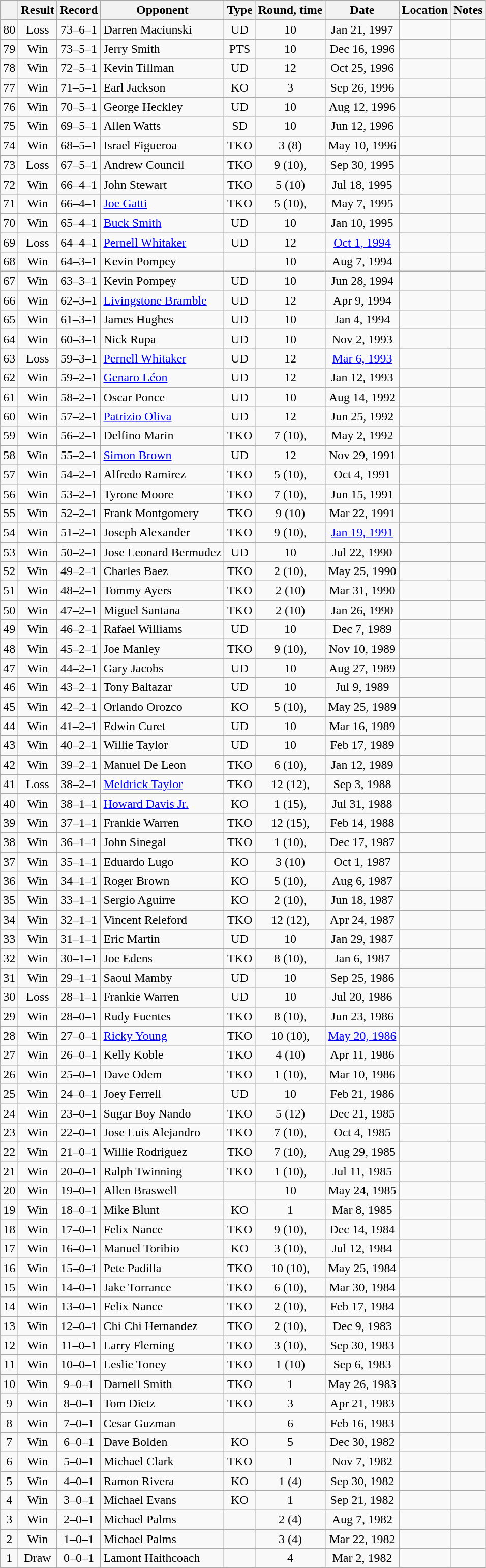<table class="wikitable" style="text-align:center">
<tr>
<th></th>
<th>Result</th>
<th>Record</th>
<th>Opponent</th>
<th>Type</th>
<th>Round, time</th>
<th>Date</th>
<th>Location</th>
<th>Notes</th>
</tr>
<tr>
<td>80</td>
<td>Loss</td>
<td>73–6–1</td>
<td style="text-align:left;">Darren Maciunski</td>
<td>UD</td>
<td>10</td>
<td>Jan 21, 1997</td>
<td style="text-align:left;"></td>
<td></td>
</tr>
<tr>
<td>79</td>
<td>Win</td>
<td>73–5–1</td>
<td style="text-align:left;">Jerry Smith</td>
<td>PTS</td>
<td>10</td>
<td>Dec 16, 1996</td>
<td style="text-align:left;"></td>
<td></td>
</tr>
<tr>
<td>78</td>
<td>Win</td>
<td>72–5–1</td>
<td style="text-align:left;">Kevin Tillman</td>
<td>UD</td>
<td>12</td>
<td>Oct 25, 1996</td>
<td style="text-align:left;"></td>
<td style="text-align:left;"></td>
</tr>
<tr>
<td>77</td>
<td>Win</td>
<td>71–5–1</td>
<td style="text-align:left;">Earl Jackson</td>
<td>KO</td>
<td>3</td>
<td>Sep 26, 1996</td>
<td style="text-align:left;"></td>
<td></td>
</tr>
<tr>
<td>76</td>
<td>Win</td>
<td>70–5–1</td>
<td style="text-align:left;">George Heckley</td>
<td>UD</td>
<td>10</td>
<td>Aug 12, 1996</td>
<td style="text-align:left;"></td>
<td></td>
</tr>
<tr>
<td>75</td>
<td>Win</td>
<td>69–5–1</td>
<td style="text-align:left;">Allen Watts</td>
<td>SD</td>
<td>10</td>
<td>Jun 12, 1996</td>
<td style="text-align:left;"></td>
<td></td>
</tr>
<tr>
<td>74</td>
<td>Win</td>
<td>68–5–1</td>
<td style="text-align:left;">Israel Figueroa</td>
<td>TKO</td>
<td>3 (8)</td>
<td>May 10, 1996</td>
<td style="text-align:left;"></td>
<td></td>
</tr>
<tr>
<td>73</td>
<td>Loss</td>
<td>67–5–1</td>
<td style="text-align:left;">Andrew Council</td>
<td>TKO</td>
<td>9 (10), </td>
<td>Sep 30, 1995</td>
<td style="text-align:left;"></td>
<td></td>
</tr>
<tr>
<td>72</td>
<td>Win</td>
<td>66–4–1</td>
<td style="text-align:left;">John Stewart</td>
<td>TKO</td>
<td>5 (10)</td>
<td>Jul 18, 1995</td>
<td style="text-align:left;"></td>
<td></td>
</tr>
<tr>
<td>71</td>
<td>Win</td>
<td>66–4–1</td>
<td style="text-align:left;"><a href='#'>Joe Gatti</a></td>
<td>TKO</td>
<td>5 (10), </td>
<td>May 7, 1995</td>
<td style="text-align:left;"></td>
<td></td>
</tr>
<tr>
<td>70</td>
<td>Win</td>
<td>65–4–1</td>
<td style="text-align:left;"><a href='#'>Buck Smith</a></td>
<td>UD</td>
<td>10</td>
<td>Jan 10, 1995</td>
<td style="text-align:left;"></td>
<td></td>
</tr>
<tr>
<td>69</td>
<td>Loss</td>
<td>64–4–1</td>
<td style="text-align:left;"><a href='#'>Pernell Whitaker</a></td>
<td>UD</td>
<td>12</td>
<td><a href='#'>Oct 1, 1994</a></td>
<td style="text-align:left;"></td>
<td style="text-align:left;"></td>
</tr>
<tr>
<td>68</td>
<td>Win</td>
<td>64–3–1</td>
<td style="text-align:left;">Kevin Pompey</td>
<td></td>
<td>10</td>
<td>Aug 7, 1994</td>
<td style="text-align:left;"></td>
<td></td>
</tr>
<tr>
<td>67</td>
<td>Win</td>
<td>63–3–1</td>
<td style="text-align:left;">Kevin Pompey</td>
<td>UD</td>
<td>10</td>
<td>Jun 28, 1994</td>
<td style="text-align:left;"></td>
<td></td>
</tr>
<tr>
<td>66</td>
<td>Win</td>
<td>62–3–1</td>
<td style="text-align:left;"><a href='#'>Livingstone Bramble</a></td>
<td>UD</td>
<td>12</td>
<td>Apr 9, 1994</td>
<td style="text-align:left;"></td>
<td></td>
</tr>
<tr>
<td>65</td>
<td>Win</td>
<td>61–3–1</td>
<td style="text-align:left;">James Hughes</td>
<td>UD</td>
<td>10</td>
<td>Jan 4, 1994</td>
<td style="text-align:left;"></td>
<td></td>
</tr>
<tr>
<td>64</td>
<td>Win</td>
<td>60–3–1</td>
<td style="text-align:left;">Nick Rupa</td>
<td>UD</td>
<td>10</td>
<td>Nov 2, 1993</td>
<td style="text-align:left;"></td>
<td></td>
</tr>
<tr>
<td>63</td>
<td>Loss</td>
<td>59–3–1</td>
<td style="text-align:left;"><a href='#'>Pernell Whitaker</a></td>
<td>UD</td>
<td>12</td>
<td><a href='#'>Mar 6, 1993</a></td>
<td style="text-align:left;"></td>
<td style="text-align:left;"></td>
</tr>
<tr>
<td>62</td>
<td>Win</td>
<td>59–2–1</td>
<td style="text-align:left;"><a href='#'>Genaro Léon</a></td>
<td>UD</td>
<td>12</td>
<td>Jan 12, 1993</td>
<td style="text-align:left;"></td>
<td style="text-align:left;"></td>
</tr>
<tr>
<td>61</td>
<td>Win</td>
<td>58–2–1</td>
<td style="text-align:left;">Oscar Ponce</td>
<td>UD</td>
<td>10</td>
<td>Aug 14, 1992</td>
<td style="text-align:left;"></td>
<td></td>
</tr>
<tr>
<td>60</td>
<td>Win</td>
<td>57–2–1</td>
<td style="text-align:left;"><a href='#'>Patrizio Oliva</a></td>
<td>UD</td>
<td>12</td>
<td>Jun 25, 1992</td>
<td style="text-align:left;"></td>
<td style="text-align:left;"></td>
</tr>
<tr>
<td>59</td>
<td>Win</td>
<td>56–2–1</td>
<td style="text-align:left;">Delfino Marin</td>
<td>TKO</td>
<td>7 (10), </td>
<td>May 2, 1992</td>
<td style="text-align:left;"></td>
<td></td>
</tr>
<tr>
<td>58</td>
<td>Win</td>
<td>55–2–1</td>
<td style="text-align:left;"><a href='#'>Simon Brown</a></td>
<td>UD</td>
<td>12</td>
<td>Nov 29, 1991</td>
<td style="text-align:left;"></td>
<td style="text-align:left;"></td>
</tr>
<tr>
<td>57</td>
<td>Win</td>
<td>54–2–1</td>
<td style="text-align:left;">Alfredo Ramirez</td>
<td>TKO</td>
<td>5 (10), </td>
<td>Oct 4, 1991</td>
<td style="text-align:left;"></td>
<td></td>
</tr>
<tr>
<td>56</td>
<td>Win</td>
<td>53–2–1</td>
<td style="text-align:left;">Tyrone Moore</td>
<td>TKO</td>
<td>7 (10), </td>
<td>Jun 15, 1991</td>
<td style="text-align:left;"></td>
<td></td>
</tr>
<tr>
<td>55</td>
<td>Win</td>
<td>52–2–1</td>
<td style="text-align:left;">Frank Montgomery</td>
<td>TKO</td>
<td>9 (10)</td>
<td>Mar 22, 1991</td>
<td style="text-align:left;"></td>
<td></td>
</tr>
<tr>
<td>54</td>
<td>Win</td>
<td>51–2–1</td>
<td style="text-align:left;">Joseph Alexander</td>
<td>TKO</td>
<td>9 (10), </td>
<td><a href='#'>Jan 19, 1991</a></td>
<td style="text-align:left;"></td>
<td></td>
</tr>
<tr>
<td>53</td>
<td>Win</td>
<td>50–2–1</td>
<td style="text-align:left;">Jose Leonard Bermudez</td>
<td>UD</td>
<td>10</td>
<td>Jul 22, 1990</td>
<td style="text-align:left;"></td>
<td></td>
</tr>
<tr>
<td>52</td>
<td>Win</td>
<td>49–2–1</td>
<td style="text-align:left;">Charles Baez</td>
<td>TKO</td>
<td>2 (10), </td>
<td>May 25, 1990</td>
<td style="text-align:left;"></td>
<td></td>
</tr>
<tr>
<td>51</td>
<td>Win</td>
<td>48–2–1</td>
<td style="text-align:left;">Tommy Ayers</td>
<td>TKO</td>
<td>2 (10)</td>
<td>Mar 31, 1990</td>
<td style="text-align:left;"></td>
<td></td>
</tr>
<tr>
<td>50</td>
<td>Win</td>
<td>47–2–1</td>
<td style="text-align:left;">Miguel Santana</td>
<td>TKO</td>
<td>2 (10)</td>
<td>Jan 26, 1990</td>
<td style="text-align:left;"></td>
<td></td>
</tr>
<tr>
<td>49</td>
<td>Win</td>
<td>46–2–1</td>
<td style="text-align:left;">Rafael Williams</td>
<td>UD</td>
<td>10</td>
<td>Dec 7, 1989</td>
<td style="text-align:left;"></td>
<td></td>
</tr>
<tr>
<td>48</td>
<td>Win</td>
<td>45–2–1</td>
<td style="text-align:left;">Joe Manley</td>
<td>TKO</td>
<td>9 (10), </td>
<td>Nov 10, 1989</td>
<td style="text-align:left;"></td>
<td></td>
</tr>
<tr>
<td>47</td>
<td>Win</td>
<td>44–2–1</td>
<td style="text-align:left;">Gary Jacobs</td>
<td>UD</td>
<td>10</td>
<td>Aug 27, 1989</td>
<td style="text-align:left;"></td>
<td></td>
</tr>
<tr>
<td>46</td>
<td>Win</td>
<td>43–2–1</td>
<td style="text-align:left;">Tony Baltazar</td>
<td>UD</td>
<td>10</td>
<td>Jul 9, 1989</td>
<td style="text-align:left;"></td>
<td></td>
</tr>
<tr>
<td>45</td>
<td>Win</td>
<td>42–2–1</td>
<td style="text-align:left;">Orlando Orozco</td>
<td>KO</td>
<td>5 (10), </td>
<td>May 25, 1989</td>
<td style="text-align:left;"></td>
<td></td>
</tr>
<tr>
<td>44</td>
<td>Win</td>
<td>41–2–1</td>
<td style="text-align:left;">Edwin Curet</td>
<td>UD</td>
<td>10</td>
<td>Mar 16, 1989</td>
<td style="text-align:left;"></td>
<td></td>
</tr>
<tr>
<td>43</td>
<td>Win</td>
<td>40–2–1</td>
<td style="text-align:left;">Willie Taylor</td>
<td>UD</td>
<td>10</td>
<td>Feb 17, 1989</td>
<td style="text-align:left;"></td>
<td></td>
</tr>
<tr>
<td>42</td>
<td>Win</td>
<td>39–2–1</td>
<td style="text-align:left;">Manuel De Leon</td>
<td>TKO</td>
<td>6 (10), </td>
<td>Jan 12, 1989</td>
<td style="text-align:left;"></td>
<td></td>
</tr>
<tr>
<td>41</td>
<td>Loss</td>
<td>38–2–1</td>
<td style="text-align:left;"><a href='#'>Meldrick Taylor</a></td>
<td>TKO</td>
<td>12 (12), </td>
<td>Sep 3, 1988</td>
<td style="text-align:left;"></td>
<td style="text-align:left;"></td>
</tr>
<tr>
<td>40</td>
<td>Win</td>
<td>38–1–1</td>
<td style="text-align:left;"><a href='#'>Howard Davis Jr.</a></td>
<td>KO</td>
<td>1 (15), </td>
<td>Jul 31, 1988</td>
<td style="text-align:left;"></td>
<td style="text-align:left;"></td>
</tr>
<tr>
<td>39</td>
<td>Win</td>
<td>37–1–1</td>
<td style="text-align:left;">Frankie Warren</td>
<td>TKO</td>
<td>12 (15), </td>
<td>Feb 14, 1988</td>
<td style="text-align:left;"></td>
<td style="text-align:left;"></td>
</tr>
<tr>
<td>38</td>
<td>Win</td>
<td>36–1–1</td>
<td style="text-align:left;">John Sinegal</td>
<td>TKO</td>
<td>1 (10), </td>
<td>Dec 17, 1987</td>
<td style="text-align:left;"></td>
<td></td>
</tr>
<tr>
<td>37</td>
<td>Win</td>
<td>35–1–1</td>
<td style="text-align:left;">Eduardo Lugo</td>
<td>KO</td>
<td>3 (10)</td>
<td>Oct 1, 1987</td>
<td style="text-align:left;"></td>
<td></td>
</tr>
<tr>
<td>36</td>
<td>Win</td>
<td>34–1–1</td>
<td style="text-align:left;">Roger Brown</td>
<td>KO</td>
<td>5 (10), </td>
<td>Aug 6, 1987</td>
<td style="text-align:left;"></td>
<td></td>
</tr>
<tr>
<td>35</td>
<td>Win</td>
<td>33–1–1</td>
<td style="text-align:left;">Sergio Aguirre</td>
<td>KO</td>
<td>2 (10), </td>
<td>Jun 18, 1987</td>
<td style="text-align:left;"></td>
<td></td>
</tr>
<tr>
<td>34</td>
<td>Win</td>
<td>32–1–1</td>
<td style="text-align:left;">Vincent Releford</td>
<td>TKO</td>
<td>12 (12), </td>
<td>Apr 24, 1987</td>
<td style="text-align:left;"></td>
<td style="text-align:left;"></td>
</tr>
<tr>
<td>33</td>
<td>Win</td>
<td>31–1–1</td>
<td style="text-align:left;">Eric Martin</td>
<td>UD</td>
<td>10</td>
<td>Jan 29, 1987</td>
<td style="text-align:left;"></td>
<td></td>
</tr>
<tr>
<td>32</td>
<td>Win</td>
<td>30–1–1</td>
<td style="text-align:left;">Joe Edens</td>
<td>TKO</td>
<td>8 (10), </td>
<td>Jan 6, 1987</td>
<td style="text-align:left;"></td>
<td></td>
</tr>
<tr>
<td>31</td>
<td>Win</td>
<td>29–1–1</td>
<td style="text-align:left;">Saoul Mamby</td>
<td>UD</td>
<td>10</td>
<td>Sep 25, 1986</td>
<td style="text-align:left;"></td>
<td></td>
</tr>
<tr>
<td>30</td>
<td>Loss</td>
<td>28–1–1</td>
<td style="text-align:left;">Frankie Warren</td>
<td>UD</td>
<td>10</td>
<td>Jul 20, 1986</td>
<td style="text-align:left;"></td>
<td></td>
</tr>
<tr>
<td>29</td>
<td>Win</td>
<td>28–0–1</td>
<td style="text-align:left;">Rudy Fuentes</td>
<td>TKO</td>
<td>8 (10), </td>
<td>Jun 23, 1986</td>
<td style="text-align:left;"></td>
<td></td>
</tr>
<tr>
<td>28</td>
<td>Win</td>
<td>27–0–1</td>
<td style="text-align:left;"><a href='#'>Ricky Young</a></td>
<td>TKO</td>
<td>10 (10), </td>
<td><a href='#'>May 20, 1986</a></td>
<td style="text-align:left;"></td>
<td></td>
</tr>
<tr>
<td>27</td>
<td>Win</td>
<td>26–0–1</td>
<td style="text-align:left;">Kelly Koble</td>
<td>TKO</td>
<td>4 (10)</td>
<td>Apr 11, 1986</td>
<td style="text-align:left;"></td>
<td></td>
</tr>
<tr>
<td>26</td>
<td>Win</td>
<td>25–0–1</td>
<td style="text-align:left;">Dave Odem</td>
<td>TKO</td>
<td>1 (10), </td>
<td>Mar 10, 1986</td>
<td style="text-align:left;"></td>
<td></td>
</tr>
<tr>
<td>25</td>
<td>Win</td>
<td>24–0–1</td>
<td style="text-align:left;">Joey Ferrell</td>
<td>UD</td>
<td>10</td>
<td>Feb 21, 1986</td>
<td style="text-align:left;"></td>
<td></td>
</tr>
<tr>
<td>24</td>
<td>Win</td>
<td>23–0–1</td>
<td style="text-align:left;">Sugar Boy Nando</td>
<td>TKO</td>
<td>5 (12)</td>
<td>Dec 21, 1985</td>
<td style="text-align:left;"></td>
<td style="text-align:left;"></td>
</tr>
<tr>
<td>23</td>
<td>Win</td>
<td>22–0–1</td>
<td style="text-align:left;">Jose Luis Alejandro</td>
<td>TKO</td>
<td>7 (10), </td>
<td>Oct 4, 1985</td>
<td style="text-align:left;"></td>
<td></td>
</tr>
<tr>
<td>22</td>
<td>Win</td>
<td>21–0–1</td>
<td style="text-align:left;">Willie Rodriguez</td>
<td>TKO</td>
<td>7 (10), </td>
<td>Aug 29, 1985</td>
<td style="text-align:left;"></td>
<td></td>
</tr>
<tr>
<td>21</td>
<td>Win</td>
<td>20–0–1</td>
<td style="text-align:left;">Ralph Twinning</td>
<td>TKO</td>
<td>1 (10), </td>
<td>Jul 11, 1985</td>
<td style="text-align:left;"></td>
<td></td>
</tr>
<tr>
<td>20</td>
<td>Win</td>
<td>19–0–1</td>
<td style="text-align:left;">Allen Braswell</td>
<td></td>
<td>10</td>
<td>May 24, 1985</td>
<td style="text-align:left;"></td>
<td></td>
</tr>
<tr>
<td>19</td>
<td>Win</td>
<td>18–0–1</td>
<td style="text-align:left;">Mike Blunt</td>
<td>KO</td>
<td>1</td>
<td>Mar 8, 1985</td>
<td style="text-align:left;"></td>
<td></td>
</tr>
<tr>
<td>18</td>
<td>Win</td>
<td>17–0–1</td>
<td style="text-align:left;">Felix Nance</td>
<td>TKO</td>
<td>9 (10), </td>
<td>Dec 14, 1984</td>
<td style="text-align:left;"></td>
<td></td>
</tr>
<tr>
<td>17</td>
<td>Win</td>
<td>16–0–1</td>
<td style="text-align:left;">Manuel Toribio</td>
<td>KO</td>
<td>3 (10), </td>
<td>Jul 12, 1984</td>
<td style="text-align:left;"></td>
<td></td>
</tr>
<tr>
<td>16</td>
<td>Win</td>
<td>15–0–1</td>
<td style="text-align:left;">Pete Padilla</td>
<td>TKO</td>
<td>10 (10), </td>
<td>May 25, 1984</td>
<td style="text-align:left;"></td>
<td></td>
</tr>
<tr>
<td>15</td>
<td>Win</td>
<td>14–0–1</td>
<td style="text-align:left;">Jake Torrance</td>
<td>TKO</td>
<td>6 (10), </td>
<td>Mar 30, 1984</td>
<td style="text-align:left;"></td>
<td></td>
</tr>
<tr>
<td>14</td>
<td>Win</td>
<td>13–0–1</td>
<td style="text-align:left;">Felix Nance</td>
<td>TKO</td>
<td>2 (10), </td>
<td>Feb 17, 1984</td>
<td style="text-align:left;"></td>
<td></td>
</tr>
<tr>
<td>13</td>
<td>Win</td>
<td>12–0–1</td>
<td style="text-align:left;">Chi Chi Hernandez</td>
<td>TKO</td>
<td>2 (10), </td>
<td>Dec 9, 1983</td>
<td style="text-align:left;"></td>
<td></td>
</tr>
<tr>
<td>12</td>
<td>Win</td>
<td>11–0–1</td>
<td style="text-align:left;">Larry Fleming</td>
<td>TKO</td>
<td>3 (10), </td>
<td>Sep 30, 1983</td>
<td style="text-align:left;"></td>
<td></td>
</tr>
<tr>
<td>11</td>
<td>Win</td>
<td>10–0–1</td>
<td style="text-align:left;">Leslie Toney</td>
<td>TKO</td>
<td>1 (10)</td>
<td>Sep 6, 1983</td>
<td style="text-align:left;"></td>
<td></td>
</tr>
<tr>
<td>10</td>
<td>Win</td>
<td>9–0–1</td>
<td style="text-align:left;">Darnell Smith</td>
<td>TKO</td>
<td>1</td>
<td>May 26, 1983</td>
<td style="text-align:left;"></td>
<td></td>
</tr>
<tr>
<td>9</td>
<td>Win</td>
<td>8–0–1</td>
<td style="text-align:left;">Tom Dietz</td>
<td>TKO</td>
<td>3</td>
<td>Apr 21, 1983</td>
<td style="text-align:left;"></td>
<td></td>
</tr>
<tr>
<td>8</td>
<td>Win</td>
<td>7–0–1</td>
<td style="text-align:left;">Cesar Guzman</td>
<td></td>
<td>6</td>
<td>Feb 16, 1983</td>
<td style="text-align:left;"></td>
<td></td>
</tr>
<tr>
<td>7</td>
<td>Win</td>
<td>6–0–1</td>
<td style="text-align:left;">Dave Bolden</td>
<td>KO</td>
<td>5</td>
<td>Dec 30, 1982</td>
<td style="text-align:left;"></td>
<td></td>
</tr>
<tr>
<td>6</td>
<td>Win</td>
<td>5–0–1</td>
<td style="text-align:left;">Michael Clark</td>
<td>TKO</td>
<td>1</td>
<td>Nov 7, 1982</td>
<td style="text-align:left;"></td>
<td></td>
</tr>
<tr>
<td>5</td>
<td>Win</td>
<td>4–0–1</td>
<td style="text-align:left;">Ramon Rivera</td>
<td>KO</td>
<td>1 (4)</td>
<td>Sep 30, 1982</td>
<td style="text-align:left;"></td>
<td></td>
</tr>
<tr>
<td>4</td>
<td>Win</td>
<td>3–0–1</td>
<td style="text-align:left;">Michael Evans</td>
<td>KO</td>
<td>1</td>
<td>Sep 21, 1982</td>
<td style="text-align:left;"></td>
<td></td>
</tr>
<tr>
<td>3</td>
<td>Win</td>
<td>2–0–1</td>
<td style="text-align:left;">Michael Palms</td>
<td></td>
<td>2 (4)</td>
<td>Aug 7, 1982</td>
<td style="text-align:left;"></td>
<td></td>
</tr>
<tr>
<td>2</td>
<td>Win</td>
<td>1–0–1</td>
<td style="text-align:left;">Michael Palms</td>
<td></td>
<td>3 (4)</td>
<td>Mar 22, 1982</td>
<td style="text-align:left;"></td>
<td></td>
</tr>
<tr>
<td>1</td>
<td>Draw</td>
<td>0–0–1</td>
<td style="text-align:left;">Lamont Haithcoach</td>
<td></td>
<td>4</td>
<td>Mar 2, 1982</td>
<td style="text-align:left;"></td>
<td></td>
</tr>
</table>
